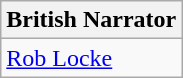<table class="wikitable">
<tr>
<th>British Narrator</th>
</tr>
<tr>
<td><a href='#'>Rob Locke</a></td>
</tr>
</table>
